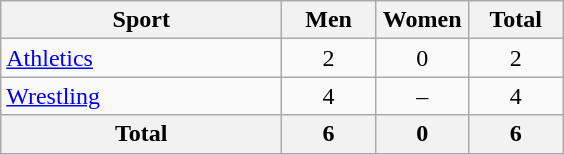<table class="wikitable sortable" style="text-align:center;">
<tr>
<th width=180>Sport</th>
<th width=55>Men</th>
<th width=55>Women</th>
<th width=55>Total</th>
</tr>
<tr>
<td align=left><a href='#'>Athletics</a></td>
<td>2</td>
<td>0</td>
<td>2</td>
</tr>
<tr>
<td align=left><a href='#'>Wrestling</a></td>
<td>4</td>
<td>–</td>
<td>4</td>
</tr>
<tr>
<th>Total</th>
<th>6</th>
<th>0</th>
<th>6</th>
</tr>
</table>
